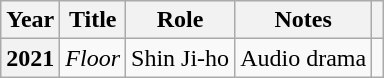<table class="wikitable plainrowheaders sortable">
<tr>
<th scope="col">Year</th>
<th scope="col">Title</th>
<th scope="col">Role</th>
<th scope="col" class="unsortable">Notes</th>
<th scope="col" class="unsortable"></th>
</tr>
<tr>
<th scope="row">2021</th>
<td><em>Floor</em></td>
<td>Shin Ji-ho</td>
<td>Audio drama</td>
<td style="text-align:center"></td>
</tr>
</table>
